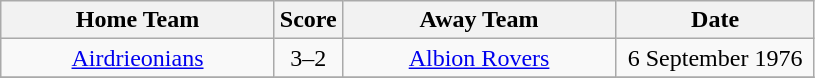<table class="wikitable" style="text-align:center;">
<tr>
<th width=175>Home Team</th>
<th width=20>Score</th>
<th width=175>Away Team</th>
<th width= 125>Date</th>
</tr>
<tr>
<td><a href='#'>Airdrieonians</a></td>
<td>3–2</td>
<td><a href='#'>Albion Rovers</a></td>
<td>6 September 1976</td>
</tr>
<tr>
</tr>
</table>
